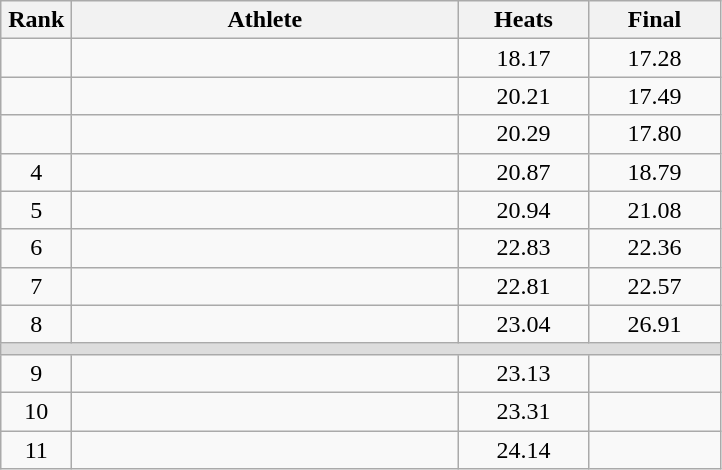<table class=wikitable style="text-align:center">
<tr>
<th width=40>Rank</th>
<th width=250>Athlete</th>
<th width=80>Heats</th>
<th width=80>Final</th>
</tr>
<tr>
<td></td>
<td align=left></td>
<td>18.17</td>
<td>17.28</td>
</tr>
<tr>
<td></td>
<td align=left></td>
<td>20.21</td>
<td>17.49</td>
</tr>
<tr>
<td></td>
<td align=left></td>
<td>20.29</td>
<td>17.80</td>
</tr>
<tr>
<td>4</td>
<td align=left></td>
<td>20.87</td>
<td>18.79</td>
</tr>
<tr>
<td>5</td>
<td align=left></td>
<td>20.94</td>
<td>21.08</td>
</tr>
<tr>
<td>6</td>
<td align=left></td>
<td>22.83</td>
<td>22.36</td>
</tr>
<tr>
<td>7</td>
<td align=left></td>
<td>22.81</td>
<td>22.57</td>
</tr>
<tr>
<td>8</td>
<td align=left></td>
<td>23.04</td>
<td>26.91</td>
</tr>
<tr bgcolor=#DDDDDD>
<td colspan=4></td>
</tr>
<tr>
<td>9</td>
<td align=left></td>
<td>23.13</td>
<td></td>
</tr>
<tr>
<td>10</td>
<td align=left></td>
<td>23.31</td>
<td></td>
</tr>
<tr>
<td>11</td>
<td align=left></td>
<td>24.14</td>
<td></td>
</tr>
</table>
